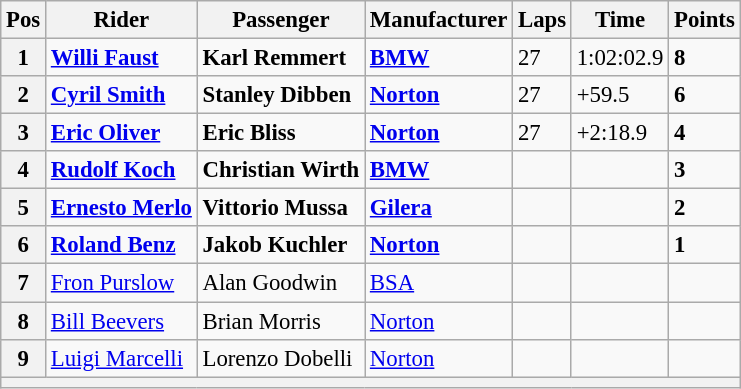<table class="wikitable" style="font-size: 95%;">
<tr>
<th>Pos</th>
<th>Rider</th>
<th>Passenger</th>
<th>Manufacturer</th>
<th>Laps</th>
<th>Time</th>
<th>Points</th>
</tr>
<tr>
<th>1</th>
<td> <strong><a href='#'>Willi Faust</a></strong></td>
<td> <strong>Karl Remmert</strong></td>
<td><strong><a href='#'>BMW</a></strong></td>
<td>27</td>
<td>1:02:02.9</td>
<td><strong>8</strong></td>
</tr>
<tr>
<th>2</th>
<td> <strong><a href='#'>Cyril Smith</a></strong></td>
<td> <strong>Stanley Dibben</strong></td>
<td><strong><a href='#'>Norton</a></strong></td>
<td>27</td>
<td>+59.5</td>
<td><strong>6</strong></td>
</tr>
<tr>
<th>3</th>
<td> <strong><a href='#'>Eric Oliver</a></strong></td>
<td> <strong>Eric Bliss</strong></td>
<td><strong><a href='#'>Norton</a></strong></td>
<td>27</td>
<td>+2:18.9</td>
<td><strong>4</strong></td>
</tr>
<tr>
<th>4</th>
<td> <strong><a href='#'>Rudolf Koch</a></strong></td>
<td> <strong>Christian Wirth</strong></td>
<td><strong><a href='#'>BMW</a></strong></td>
<td></td>
<td></td>
<td><strong>3</strong></td>
</tr>
<tr>
<th>5</th>
<td> <strong><a href='#'>Ernesto Merlo</a></strong></td>
<td> <strong>Vittorio Mussa</strong></td>
<td><strong><a href='#'>Gilera</a></strong></td>
<td></td>
<td></td>
<td><strong>2</strong></td>
</tr>
<tr>
<th>6</th>
<td> <strong><a href='#'>Roland Benz</a></strong></td>
<td> <strong>Jakob Kuchler</strong></td>
<td><strong><a href='#'>Norton</a></strong></td>
<td></td>
<td></td>
<td><strong>1</strong></td>
</tr>
<tr>
<th>7</th>
<td> <a href='#'>Fron Purslow</a></td>
<td> Alan Goodwin</td>
<td><a href='#'>BSA</a></td>
<td></td>
<td></td>
<td></td>
</tr>
<tr>
<th>8</th>
<td> <a href='#'>Bill Beevers</a></td>
<td> Brian Morris</td>
<td><a href='#'>Norton</a></td>
<td></td>
<td></td>
<td></td>
</tr>
<tr>
<th>9</th>
<td> <a href='#'>Luigi Marcelli</a></td>
<td> Lorenzo Dobelli</td>
<td><a href='#'>Norton</a></td>
<td></td>
<td></td>
<td></td>
</tr>
<tr>
<th colspan=7></th>
</tr>
</table>
